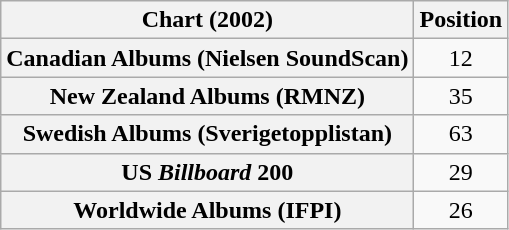<table class="wikitable sortable plainrowheaders" style="text-align:center">
<tr>
<th scope="col">Chart (2002)</th>
<th scope="col">Position</th>
</tr>
<tr>
<th scope="row">Canadian Albums (Nielsen SoundScan)</th>
<td>12</td>
</tr>
<tr>
<th scope="row">New Zealand Albums (RMNZ)</th>
<td>35</td>
</tr>
<tr>
<th scope="row">Swedish Albums (Sverigetopplistan)</th>
<td>63</td>
</tr>
<tr>
<th scope="row">US <em>Billboard</em> 200</th>
<td>29</td>
</tr>
<tr>
<th scope="row">Worldwide Albums (IFPI)</th>
<td>26</td>
</tr>
</table>
